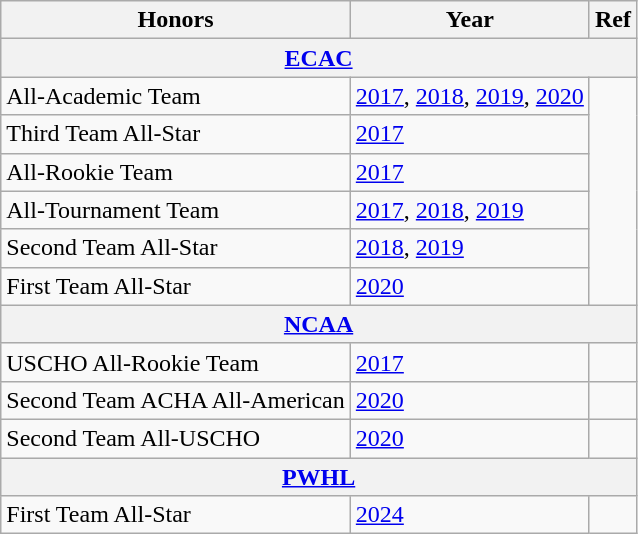<table class="wikitable">
<tr>
<th>Honors</th>
<th>Year</th>
<th>Ref</th>
</tr>
<tr>
<th colspan="3"><a href='#'>ECAC</a></th>
</tr>
<tr>
<td>All-Academic Team</td>
<td><a href='#'>2017</a>, <a href='#'>2018</a>, <a href='#'>2019</a>,  <a href='#'>2020</a></td>
<td rowspan="6"></td>
</tr>
<tr>
<td>Third Team All-Star</td>
<td><a href='#'>2017</a></td>
</tr>
<tr>
<td>All-Rookie Team</td>
<td><a href='#'>2017</a></td>
</tr>
<tr>
<td>All-Tournament Team</td>
<td><a href='#'>2017</a>, <a href='#'>2018</a>, <a href='#'>2019</a></td>
</tr>
<tr>
<td>Second Team All-Star</td>
<td><a href='#'>2018</a>, <a href='#'>2019</a></td>
</tr>
<tr>
<td>First Team All-Star</td>
<td><a href='#'>2020</a></td>
</tr>
<tr>
<th colspan="3"><a href='#'>NCAA</a></th>
</tr>
<tr>
<td>USCHO All-Rookie Team</td>
<td><a href='#'>2017</a></td>
<td></td>
</tr>
<tr>
<td>Second Team ACHA All-American</td>
<td><a href='#'>2020</a></td>
<td></td>
</tr>
<tr>
<td>Second Team All-USCHO</td>
<td><a href='#'>2020</a></td>
<td></td>
</tr>
<tr>
<th colspan="3"><a href='#'>PWHL</a></th>
</tr>
<tr>
<td>First Team All-Star</td>
<td><a href='#'>2024</a></td>
<td></td>
</tr>
</table>
